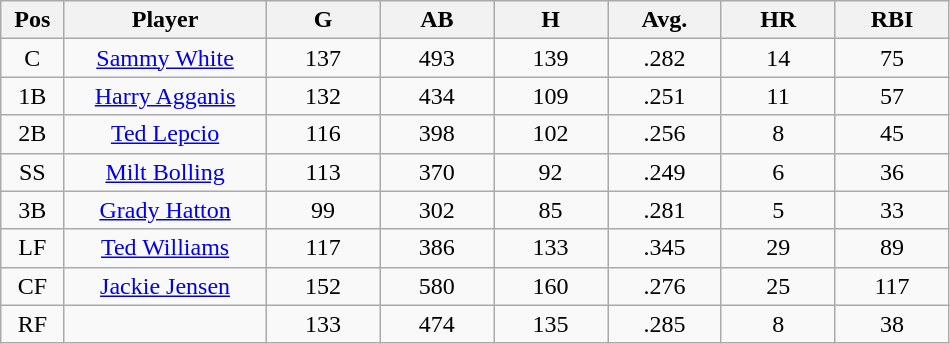<table class="wikitable sortable">
<tr>
<th bgcolor="#DDDDFF" width="5%">Pos</th>
<th bgcolor="#DDDDFF" width="16%">Player</th>
<th bgcolor="#DDDDFF" width="9%">G</th>
<th bgcolor="#DDDDFF" width="9%">AB</th>
<th bgcolor="#DDDDFF" width="9%">H</th>
<th bgcolor="#DDDDFF" width="9%">Avg.</th>
<th bgcolor="#DDDDFF" width="9%">HR</th>
<th bgcolor="#DDDDFF" width="9%">RBI</th>
</tr>
<tr align="center">
<td>C</td>
<td><a href='#'>Sammy White</a></td>
<td>137</td>
<td>493</td>
<td>139</td>
<td>.282</td>
<td>14</td>
<td>75</td>
</tr>
<tr align=center>
<td>1B</td>
<td><a href='#'>Harry Agganis</a></td>
<td>132</td>
<td>434</td>
<td>109</td>
<td>.251</td>
<td>11</td>
<td>57</td>
</tr>
<tr align=center>
<td>2B</td>
<td><a href='#'>Ted Lepcio</a></td>
<td>116</td>
<td>398</td>
<td>102</td>
<td>.256</td>
<td>8</td>
<td>45</td>
</tr>
<tr align=center>
<td>SS</td>
<td><a href='#'>Milt Bolling</a></td>
<td>113</td>
<td>370</td>
<td>92</td>
<td>.249</td>
<td>6</td>
<td>36</td>
</tr>
<tr align=center>
<td>3B</td>
<td><a href='#'>Grady Hatton</a></td>
<td>99</td>
<td>302</td>
<td>85</td>
<td>.281</td>
<td>5</td>
<td>33</td>
</tr>
<tr align=center>
<td>LF</td>
<td><a href='#'>Ted Williams</a></td>
<td>117</td>
<td>386</td>
<td>133</td>
<td>.345</td>
<td>29</td>
<td>89</td>
</tr>
<tr align=center>
<td>CF</td>
<td><a href='#'>Jackie Jensen</a></td>
<td>152</td>
<td>580</td>
<td>160</td>
<td>.276</td>
<td>25</td>
<td>117</td>
</tr>
<tr align=center>
<td>RF</td>
<td></td>
<td>133</td>
<td>474</td>
<td>135</td>
<td>.285</td>
<td>8</td>
<td>38</td>
</tr>
</table>
